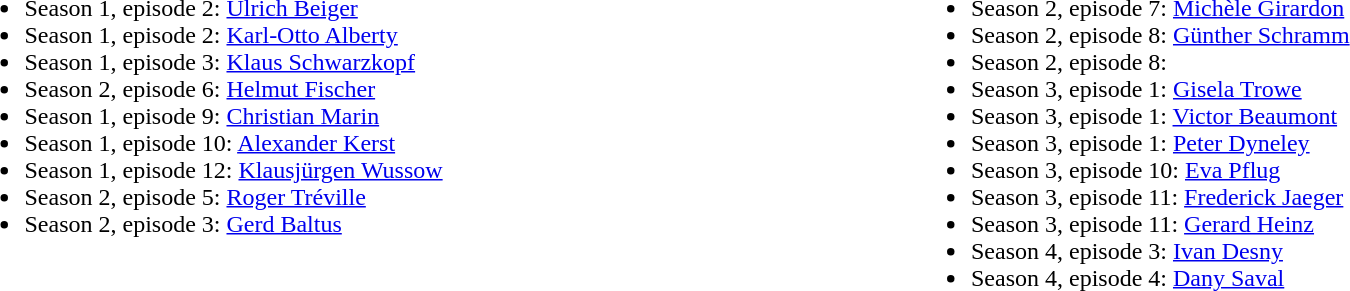<table width="100%" align="center">
<tr>
<td width="50%" valign="top"><br><ul><li>Season 1, episode 2:  <a href='#'>Ulrich Beiger</a></li><li>Season 1, episode 2:  <a href='#'>Karl-Otto Alberty</a></li><li>Season 1, episode 3:  <a href='#'>Klaus Schwarzkopf</a></li><li>Season 2, episode 6:  <a href='#'>Helmut Fischer</a></li><li>Season 1, episode 9: <a href='#'>Christian Marin</a></li><li>Season 1, episode 10: <a href='#'>Alexander Kerst</a></li><li>Season 1, episode 12: <a href='#'>Klausjürgen Wussow</a></li><li>Season 2, episode 5:  <a href='#'>Roger Tréville</a></li><li>Season 2, episode 3:  <a href='#'>Gerd Baltus</a></li></ul></td>
<td width="50%" valign="top"><br><ul><li>Season 2, episode 7:  <a href='#'>Michèle Girardon</a></li><li>Season 2, episode 8:  <a href='#'>Günther Schramm</a></li><li>Season 2, episode 8:  </li><li>Season 3, episode 1:  <a href='#'>Gisela Trowe</a></li><li>Season 3, episode 1:  <a href='#'>Victor Beaumont</a></li><li>Season 3, episode 1:  <a href='#'>Peter Dyneley</a></li><li>Season 3, episode 10: <a href='#'>Eva Pflug</a></li><li>Season 3, episode 11: <a href='#'>Frederick Jaeger</a></li><li>Season 3, episode 11: <a href='#'>Gerard Heinz</a></li><li>Season 4, episode 3:  <a href='#'>Ivan Desny</a></li><li>Season 4, episode 4:  <a href='#'>Dany Saval</a></li></ul></td>
</tr>
</table>
